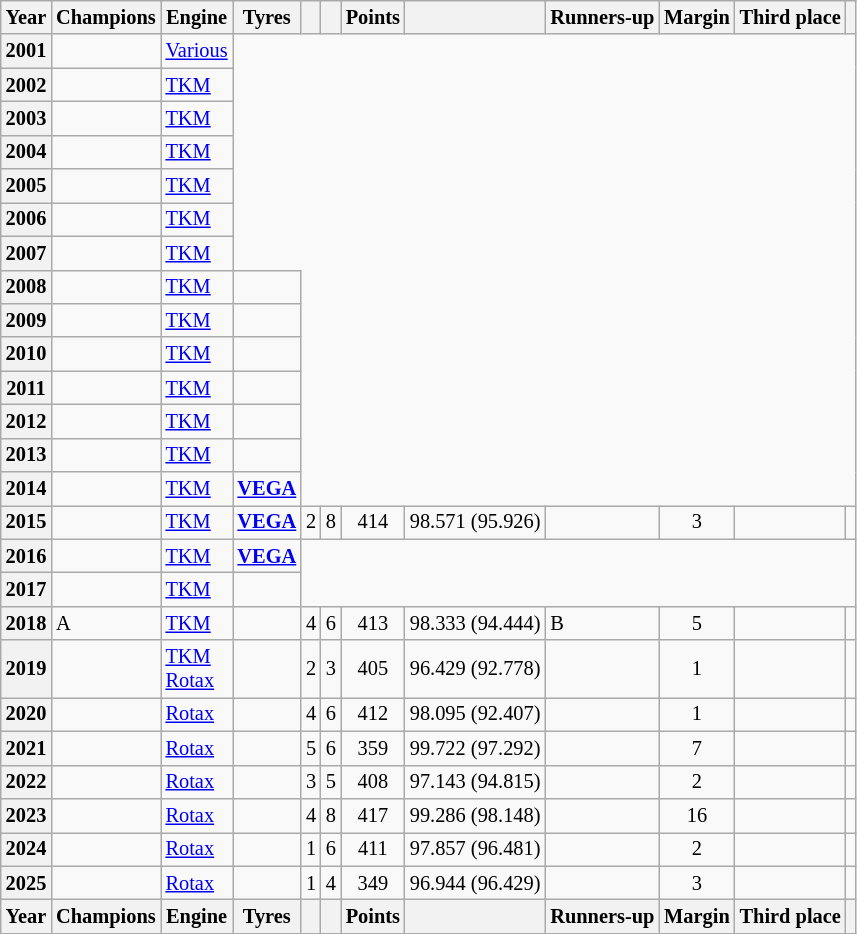<table class="wikitable sortable" style="font-size:85%; text-align:center;">
<tr>
<th>Year</th>
<th>Champions</th>
<th>Engine</th>
<th>Tyres</th>
<th></th>
<th></th>
<th>Points</th>
<th></th>
<th nowrap>Runners-up</th>
<th>Margin</th>
<th nowrap>Third place</th>
<th class="unsortable"></th>
</tr>
<tr>
<th>2001</th>
<td nowrap align=left><strong></strong></td>
<td nowrap align=left><a href='#'>Various</a></td>
</tr>
<tr>
<th>2002</th>
<td nowrap align=left><strong></strong></td>
<td nowrap align=left> <a href='#'>TKM</a></td>
</tr>
<tr>
<th>2003</th>
<td nowrap align=left><strong></strong></td>
<td nowrap align=left> <a href='#'>TKM</a></td>
</tr>
<tr>
<th>2004</th>
<td nowrap align=left><strong></strong></td>
<td nowrap align=left> <a href='#'>TKM</a></td>
</tr>
<tr>
<th>2005</th>
<td nowrap align=left><strong></strong></td>
<td nowrap align=left> <a href='#'>TKM</a></td>
</tr>
<tr>
<th>2006</th>
<td nowrap align=left><strong></strong></td>
<td nowrap align=left> <a href='#'>TKM</a></td>
</tr>
<tr>
<th>2007</th>
<td nowrap align=left><strong></strong></td>
<td nowrap align=left> <a href='#'>TKM</a></td>
</tr>
<tr>
<th>2008</th>
<td nowrap align=left><strong></strong></td>
<td nowrap align=left> <a href='#'>TKM</a></td>
<td></td>
</tr>
<tr>
<th>2009</th>
<td nowrap align=left><strong></strong></td>
<td nowrap align=left> <a href='#'>TKM</a></td>
<td></td>
</tr>
<tr>
<th>2010</th>
<td nowrap align=left><strong></strong></td>
<td nowrap align=left> <a href='#'>TKM</a></td>
<td></td>
</tr>
<tr>
<th>2011</th>
<td nowrap align=left><strong></strong></td>
<td nowrap align=left> <a href='#'>TKM</a></td>
<td></td>
</tr>
<tr>
<th>2012</th>
<td nowrap align=left><strong></strong></td>
<td nowrap align=left> <a href='#'>TKM</a></td>
<td></td>
</tr>
<tr>
<th>2013</th>
<td nowrap align=left><strong></strong></td>
<td nowrap align=left> <a href='#'>TKM</a></td>
<td></td>
</tr>
<tr>
<th>2014</th>
<td nowrap align=left><strong></strong></td>
<td nowrap align=left> <a href='#'>TKM</a></td>
<td><strong><span><a href='#'>VEGA</a></span></strong></td>
</tr>
<tr>
<th>2015</th>
<td nowrap align=left><strong></strong></td>
<td nowrap align=left> <a href='#'>TKM</a></td>
<td><strong><span><a href='#'>VEGA</a></span></strong></td>
<td>2</td>
<td>8</td>
<td>414</td>
<td>98.571 (95.926)</td>
<td nowrap align=left></td>
<td>3</td>
<td nowrap align=left></td>
<td></td>
</tr>
<tr>
<th>2016</th>
<td nowrap align=left><strong></strong></td>
<td nowrap align=left> <a href='#'>TKM</a></td>
<td><strong><span><a href='#'>VEGA</a></span></strong></td>
</tr>
<tr>
<th>2017</th>
<td nowrap align=left><strong></strong></td>
<td nowrap align=left> <a href='#'>TKM</a></td>
<td></td>
</tr>
<tr>
<th>2018</th>
<td nowrap align=left><strong></strong> A</td>
<td nowrap align=left> <a href='#'>TKM</a></td>
<td></td>
<td>4</td>
<td>6</td>
<td>413</td>
<td>98.333 (94.444)</td>
<td nowrap align=left> B</td>
<td>5</td>
<td nowrap align=left></td>
<td></td>
</tr>
<tr>
<th>2019</th>
<td nowrap align=left><strong></strong></td>
<td nowrap align=left> <a href='#'>TKM</a><br> <a href='#'>Rotax</a></td>
<td></td>
<td>2</td>
<td>3</td>
<td>405</td>
<td>96.429 (92.778)</td>
<td nowrap align=left></td>
<td>1</td>
<td nowrap align=left></td>
<td></td>
</tr>
<tr>
<th>2020</th>
<td nowrap align=left><strong></strong></td>
<td nowrap align=left> <a href='#'>Rotax</a></td>
<td></td>
<td>4</td>
<td>6</td>
<td>412</td>
<td>98.095 (92.407)</td>
<td nowrap align=left></td>
<td>1</td>
<td nowrap align=left></td>
<td></td>
</tr>
<tr>
<th>2021</th>
<td nowrap align=left><strong></strong></td>
<td nowrap align=left> <a href='#'>Rotax</a></td>
<td></td>
<td>5</td>
<td>6</td>
<td>359</td>
<td>99.722 (97.292)</td>
<td nowrap align=left></td>
<td>7</td>
<td nowrap align=left></td>
<td></td>
</tr>
<tr>
<th>2022</th>
<td nowrap align=left><strong></strong></td>
<td nowrap align=left> <a href='#'>Rotax</a></td>
<td></td>
<td>3</td>
<td>5</td>
<td>408</td>
<td>97.143 (94.815)</td>
<td nowrap align=left></td>
<td>2</td>
<td nowrap align=left></td>
<td></td>
</tr>
<tr>
<th>2023</th>
<td nowrap align=left><strong></strong></td>
<td nowrap align=left> <a href='#'>Rotax</a></td>
<td></td>
<td>4</td>
<td>8</td>
<td>417</td>
<td>99.286 (98.148)</td>
<td nowrap align=left></td>
<td>16</td>
<td nowrap align=left></td>
<td></td>
</tr>
<tr>
<th>2024</th>
<td nowrap align=left><strong></strong></td>
<td nowrap align=left> <a href='#'>Rotax</a></td>
<td></td>
<td>1</td>
<td>6</td>
<td>411</td>
<td>97.857 (96.481)</td>
<td nowrap align=left></td>
<td>2</td>
<td nowrap align=left></td>
<td></td>
</tr>
<tr>
<th>2025</th>
<td nowrap align=left><strong></strong></td>
<td nowrap align=left> <a href='#'>Rotax</a></td>
<td></td>
<td>1</td>
<td>4</td>
<td>349</td>
<td>96.944 (96.429)</td>
<td nowrap align=left></td>
<td>3</td>
<td nowrap align=left></td>
<td></td>
</tr>
<tr>
<th>Year</th>
<th>Champions</th>
<th>Engine</th>
<th>Tyres</th>
<th></th>
<th></th>
<th>Points</th>
<th></th>
<th>Runners-up</th>
<th>Margin</th>
<th>Third place</th>
<th></th>
</tr>
</table>
